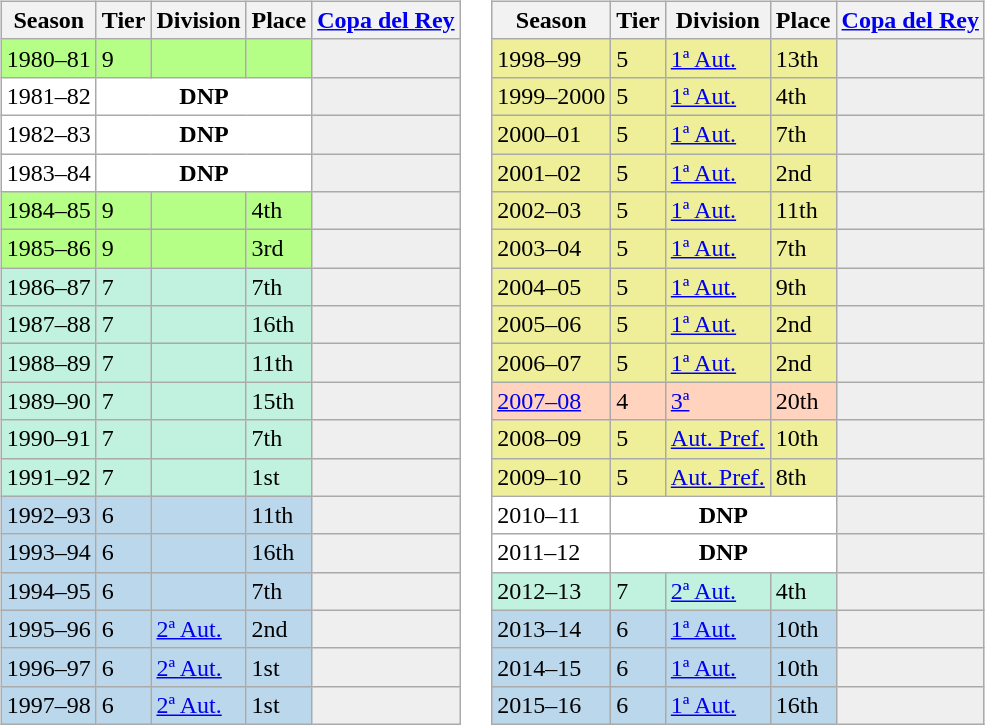<table>
<tr>
<td valign="top" width=0%><br><table class="wikitable">
<tr style="background:#f0f6fa;">
<th>Season</th>
<th>Tier</th>
<th>Division</th>
<th>Place</th>
<th><a href='#'>Copa del Rey</a></th>
</tr>
<tr>
<td style="background:#B6FF86;">1980–81</td>
<td style="background:#B6FF86;">9</td>
<td style="background:#B6FF86;"></td>
<td style="background:#B6FF86;"></td>
<th style="background:#efefef;"></th>
</tr>
<tr>
<td style="background:#FFFFFF;">1981–82</td>
<th style="background:#FFFFFF;" colspan="3">DNP</th>
<td style="background:#efefef;"></td>
</tr>
<tr>
<td style="background:#FFFFFF;">1982–83</td>
<th style="background:#FFFFFF;" colspan="3">DNP</th>
<td style="background:#efefef;"></td>
</tr>
<tr>
<td style="background:#FFFFFF;">1983–84</td>
<th style="background:#FFFFFF;" colspan="3">DNP</th>
<td style="background:#efefef;"></td>
</tr>
<tr>
<td style="background:#B6FF86;">1984–85</td>
<td style="background:#B6FF86;">9</td>
<td style="background:#B6FF86;"></td>
<td style="background:#B6FF86;">4th</td>
<th style="background:#efefef;"></th>
</tr>
<tr>
<td style="background:#B6FF86;">1985–86</td>
<td style="background:#B6FF86;">9</td>
<td style="background:#B6FF86;"></td>
<td style="background:#B6FF86;">3rd</td>
<th style="background:#efefef;"></th>
</tr>
<tr>
<td style="background:#C0F2DF;">1986–87</td>
<td style="background:#C0F2DF;">7</td>
<td style="background:#C0F2DF;"></td>
<td style="background:#C0F2DF;">7th</td>
<th style="background:#efefef;"></th>
</tr>
<tr>
<td style="background:#C0F2DF;">1987–88</td>
<td style="background:#C0F2DF;">7</td>
<td style="background:#C0F2DF;"></td>
<td style="background:#C0F2DF;">16th</td>
<th style="background:#efefef;"></th>
</tr>
<tr>
<td style="background:#C0F2DF;">1988–89</td>
<td style="background:#C0F2DF;">7</td>
<td style="background:#C0F2DF;"></td>
<td style="background:#C0F2DF;">11th</td>
<th style="background:#efefef;"></th>
</tr>
<tr>
<td style="background:#C0F2DF;">1989–90</td>
<td style="background:#C0F2DF;">7</td>
<td style="background:#C0F2DF;"></td>
<td style="background:#C0F2DF;">15th</td>
<th style="background:#efefef;"></th>
</tr>
<tr>
<td style="background:#C0F2DF;">1990–91</td>
<td style="background:#C0F2DF;">7</td>
<td style="background:#C0F2DF;"></td>
<td style="background:#C0F2DF;">7th</td>
<th style="background:#efefef;"></th>
</tr>
<tr>
<td style="background:#C0F2DF;">1991–92</td>
<td style="background:#C0F2DF;">7</td>
<td style="background:#C0F2DF;"></td>
<td style="background:#C0F2DF;">1st</td>
<th style="background:#efefef;"></th>
</tr>
<tr>
<td style="background:#BBD7EC;">1992–93</td>
<td style="background:#BBD7EC;">6</td>
<td style="background:#BBD7EC;"></td>
<td style="background:#BBD7EC;">11th</td>
<th style="background:#efefef;"></th>
</tr>
<tr>
<td style="background:#BBD7EC;">1993–94</td>
<td style="background:#BBD7EC;">6</td>
<td style="background:#BBD7EC;"></td>
<td style="background:#BBD7EC;">16th</td>
<th style="background:#efefef;"></th>
</tr>
<tr>
<td style="background:#BBD7EC;">1994–95</td>
<td style="background:#BBD7EC;">6</td>
<td style="background:#BBD7EC;"></td>
<td style="background:#BBD7EC;">7th</td>
<th style="background:#efefef;"></th>
</tr>
<tr>
<td style="background:#BBD7EC;">1995–96</td>
<td style="background:#BBD7EC;">6</td>
<td style="background:#BBD7EC;"><a href='#'>2ª Aut.</a></td>
<td style="background:#BBD7EC;">2nd</td>
<th style="background:#efefef;"></th>
</tr>
<tr>
<td style="background:#BBD7EC;">1996–97</td>
<td style="background:#BBD7EC;">6</td>
<td style="background:#BBD7EC;"><a href='#'>2ª Aut.</a></td>
<td style="background:#BBD7EC;">1st</td>
<th style="background:#efefef;"></th>
</tr>
<tr>
<td style="background:#BBD7EC;">1997–98</td>
<td style="background:#BBD7EC;">6</td>
<td style="background:#BBD7EC;"><a href='#'>2ª Aut.</a></td>
<td style="background:#BBD7EC;">1st</td>
<th style="background:#efefef;"></th>
</tr>
</table>
</td>
<td valign="top" width=0%><br><table class="wikitable">
<tr style="background:#f0f6fa;">
<th>Season</th>
<th>Tier</th>
<th>Division</th>
<th>Place</th>
<th><a href='#'>Copa del Rey</a></th>
</tr>
<tr>
<td style="background:#EFEF99;">1998–99</td>
<td style="background:#EFEF99;">5</td>
<td style="background:#EFEF99;"><a href='#'>1ª Aut.</a></td>
<td style="background:#EFEF99;">13th</td>
<td style="background:#efefef;"></td>
</tr>
<tr>
<td style="background:#EFEF99;">1999–2000</td>
<td style="background:#EFEF99;">5</td>
<td style="background:#EFEF99;"><a href='#'>1ª Aut.</a></td>
<td style="background:#EFEF99;">4th</td>
<td style="background:#efefef;"></td>
</tr>
<tr>
<td style="background:#EFEF99;">2000–01</td>
<td style="background:#EFEF99;">5</td>
<td style="background:#EFEF99;"><a href='#'>1ª Aut.</a></td>
<td style="background:#EFEF99;">7th</td>
<td style="background:#efefef;"></td>
</tr>
<tr>
<td style="background:#EFEF99;">2001–02</td>
<td style="background:#EFEF99;">5</td>
<td style="background:#EFEF99;"><a href='#'>1ª Aut.</a></td>
<td style="background:#EFEF99;">2nd</td>
<td style="background:#efefef;"></td>
</tr>
<tr>
<td style="background:#EFEF99;">2002–03</td>
<td style="background:#EFEF99;">5</td>
<td style="background:#EFEF99;"><a href='#'>1ª Aut.</a></td>
<td style="background:#EFEF99;">11th</td>
<td style="background:#efefef;"></td>
</tr>
<tr>
<td style="background:#EFEF99;">2003–04</td>
<td style="background:#EFEF99;">5</td>
<td style="background:#EFEF99;"><a href='#'>1ª Aut.</a></td>
<td style="background:#EFEF99;">7th</td>
<td style="background:#efefef;"></td>
</tr>
<tr>
<td style="background:#EFEF99;">2004–05</td>
<td style="background:#EFEF99;">5</td>
<td style="background:#EFEF99;"><a href='#'>1ª Aut.</a></td>
<td style="background:#EFEF99;">9th</td>
<td style="background:#efefef;"></td>
</tr>
<tr>
<td style="background:#EFEF99;">2005–06</td>
<td style="background:#EFEF99;">5</td>
<td style="background:#EFEF99;"><a href='#'>1ª Aut.</a></td>
<td style="background:#EFEF99;">2nd</td>
<td style="background:#efefef;"></td>
</tr>
<tr>
<td style="background:#EFEF99;">2006–07</td>
<td style="background:#EFEF99;">5</td>
<td style="background:#EFEF99;"><a href='#'>1ª Aut.</a></td>
<td style="background:#EFEF99;">2nd</td>
<td style="background:#efefef;"></td>
</tr>
<tr>
<td style="background:#FFD3BD;"><a href='#'>2007–08</a></td>
<td style="background:#FFD3BD;">4</td>
<td style="background:#FFD3BD;"><a href='#'>3ª</a></td>
<td style="background:#FFD3BD;">20th</td>
<th style="background:#efefef;"></th>
</tr>
<tr>
<td style="background:#EFEF99;">2008–09</td>
<td style="background:#EFEF99;">5</td>
<td style="background:#EFEF99;"><a href='#'>Aut. Pref.</a></td>
<td style="background:#EFEF99;">10th</td>
<td style="background:#efefef;"></td>
</tr>
<tr>
<td style="background:#EFEF99;">2009–10</td>
<td style="background:#EFEF99;">5</td>
<td style="background:#EFEF99;"><a href='#'>Aut. Pref.</a></td>
<td style="background:#EFEF99;">8th</td>
<td style="background:#efefef;"></td>
</tr>
<tr>
<td style="background:#FFFFFF;">2010–11</td>
<th style="background:#FFFFFF;" colspan="3">DNP</th>
<td style="background:#efefef;"></td>
</tr>
<tr>
<td style="background:#FFFFFF;">2011–12</td>
<th style="background:#FFFFFF;" colspan="3">DNP</th>
<td style="background:#efefef;"></td>
</tr>
<tr>
<td style="background:#C0F2DF;">2012–13</td>
<td style="background:#C0F2DF;">7</td>
<td style="background:#C0F2DF;"><a href='#'>2ª Aut.</a></td>
<td style="background:#C0F2DF;">4th</td>
<th style="background:#efefef;"></th>
</tr>
<tr>
<td style="background:#BBD7EC;">2013–14</td>
<td style="background:#BBD7EC;">6</td>
<td style="background:#BBD7EC;"><a href='#'>1ª Aut.</a></td>
<td style="background:#BBD7EC;">10th</td>
<th style="background:#efefef;"></th>
</tr>
<tr>
<td style="background:#BBD7EC;">2014–15</td>
<td style="background:#BBD7EC;">6</td>
<td style="background:#BBD7EC;"><a href='#'>1ª Aut.</a></td>
<td style="background:#BBD7EC;">10th</td>
<th style="background:#efefef;"></th>
</tr>
<tr>
<td style="background:#BBD7EC;">2015–16</td>
<td style="background:#BBD7EC;">6</td>
<td style="background:#BBD7EC;"><a href='#'>1ª Aut.</a></td>
<td style="background:#BBD7EC;">16th</td>
<th style="background:#efefef;"></th>
</tr>
</table>
</td>
</tr>
</table>
